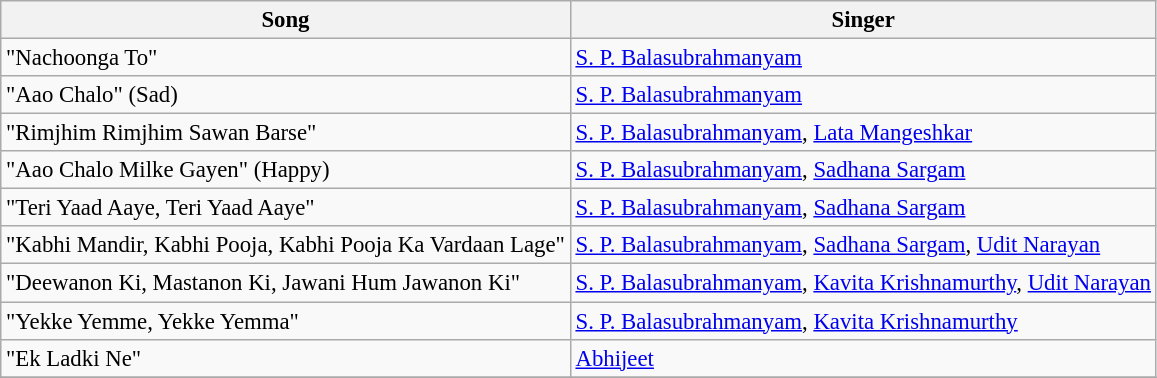<table class="wikitable" style="font-size:95%">
<tr>
<th>Song</th>
<th>Singer</th>
</tr>
<tr>
<td>"Nachoonga To"</td>
<td><a href='#'>S. P. Balasubrahmanyam</a></td>
</tr>
<tr>
<td>"Aao Chalo" (Sad)</td>
<td><a href='#'>S. P. Balasubrahmanyam</a></td>
</tr>
<tr>
<td>"Rimjhim Rimjhim Sawan Barse"</td>
<td><a href='#'>S. P. Balasubrahmanyam</a>, <a href='#'>Lata Mangeshkar</a></td>
</tr>
<tr>
<td>"Aao Chalo Milke Gayen" (Happy)</td>
<td><a href='#'>S. P. Balasubrahmanyam</a>, <a href='#'>Sadhana Sargam</a></td>
</tr>
<tr>
<td>"Teri Yaad Aaye, Teri Yaad Aaye"</td>
<td><a href='#'>S. P. Balasubrahmanyam</a>, <a href='#'>Sadhana Sargam</a></td>
</tr>
<tr>
<td>"Kabhi Mandir, Kabhi Pooja, Kabhi Pooja Ka Vardaan Lage"</td>
<td><a href='#'>S. P. Balasubrahmanyam</a>, <a href='#'>Sadhana Sargam</a>, <a href='#'>Udit Narayan</a></td>
</tr>
<tr>
<td>"Deewanon Ki, Mastanon Ki, Jawani Hum Jawanon Ki"</td>
<td><a href='#'>S. P. Balasubrahmanyam</a>, <a href='#'>Kavita Krishnamurthy</a>, <a href='#'>Udit Narayan</a></td>
</tr>
<tr>
<td>"Yekke Yemme, Yekke Yemma"</td>
<td><a href='#'>S. P. Balasubrahmanyam</a>, <a href='#'>Kavita Krishnamurthy</a></td>
</tr>
<tr>
<td>"Ek Ladki Ne"</td>
<td><a href='#'>Abhijeet</a></td>
</tr>
<tr>
</tr>
</table>
